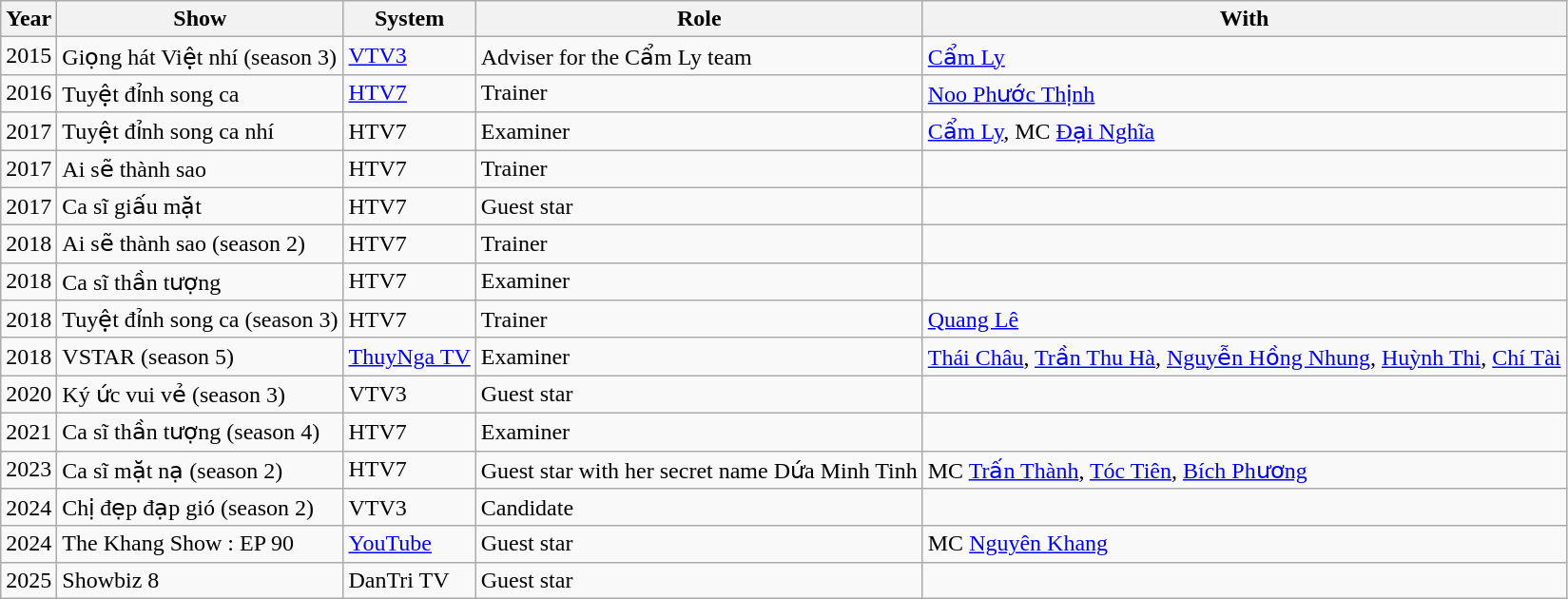<table class="wikitable">
<tr>
<th>Year</th>
<th>Show</th>
<th>System</th>
<th>Role</th>
<th>With</th>
</tr>
<tr>
<td>2015</td>
<td>Giọng hát Việt nhí (season 3)</td>
<td><a href='#'>VTV3</a></td>
<td>Adviser for the Cẩm Ly team</td>
<td><a href='#'>Cẩm Ly</a></td>
</tr>
<tr>
<td>2016</td>
<td>Tuyệt đỉnh song ca</td>
<td><a href='#'>HTV7</a></td>
<td>Trainer</td>
<td><a href='#'>Noo Phước Thịnh</a></td>
</tr>
<tr>
<td>2017</td>
<td>Tuyệt đỉnh song ca nhí</td>
<td>HTV7</td>
<td>Examiner</td>
<td><a href='#'>Cẩm Ly</a>, MC <a href='#'>Đại Nghĩa</a></td>
</tr>
<tr>
<td>2017</td>
<td>Ai sẽ thành sao</td>
<td>HTV7</td>
<td>Trainer</td>
<td></td>
</tr>
<tr>
<td>2017</td>
<td>Ca sĩ giấu mặt</td>
<td>HTV7</td>
<td>Guest star</td>
<td></td>
</tr>
<tr>
<td>2018</td>
<td>Ai sẽ thành sao (season 2)</td>
<td>HTV7</td>
<td>Trainer</td>
<td></td>
</tr>
<tr>
<td>2018</td>
<td>Ca sĩ thần tượng</td>
<td>HTV7</td>
<td>Examiner</td>
<td></td>
</tr>
<tr>
<td>2018</td>
<td>Tuyệt đỉnh song ca (season 3)</td>
<td>HTV7</td>
<td>Trainer</td>
<td><a href='#'>Quang Lê</a></td>
</tr>
<tr>
<td>2018</td>
<td>VSTAR (season 5)</td>
<td><a href='#'>ThuyNga TV</a></td>
<td>Examiner</td>
<td><a href='#'>Thái Châu</a>, <a href='#'>Trần Thu Hà</a>, <a href='#'>Nguyễn Hồng Nhung</a>, <a href='#'>Huỳnh Thi</a>, <a href='#'>Chí Tài</a></td>
</tr>
<tr>
<td>2020</td>
<td>Ký ức vui vẻ (season 3)</td>
<td>VTV3</td>
<td>Guest star</td>
<td></td>
</tr>
<tr>
<td>2021</td>
<td>Ca sĩ thần tượng (season 4)</td>
<td>HTV7</td>
<td>Examiner</td>
<td></td>
</tr>
<tr>
<td>2023</td>
<td>Ca sĩ mặt nạ (season 2)</td>
<td>HTV7</td>
<td>Guest star with her secret name Dứa Minh Tinh</td>
<td>MC <a href='#'>Trấn Thành</a>, <a href='#'>Tóc Tiên</a>, <a href='#'>Bích Phương</a></td>
</tr>
<tr>
<td>2024</td>
<td>Chị đẹp đạp gió (season 2)</td>
<td>VTV3</td>
<td>Candidate</td>
<td></td>
</tr>
<tr>
<td>2024</td>
<td>The Khang Show : EP 90</td>
<td><a href='#'>YouTube</a></td>
<td>Guest star</td>
<td>MC <a href='#'>Nguyên Khang</a></td>
</tr>
<tr>
<td>2025</td>
<td>Showbiz 8</td>
<td>DanTri TV</td>
<td>Guest star</td>
<td></td>
</tr>
</table>
